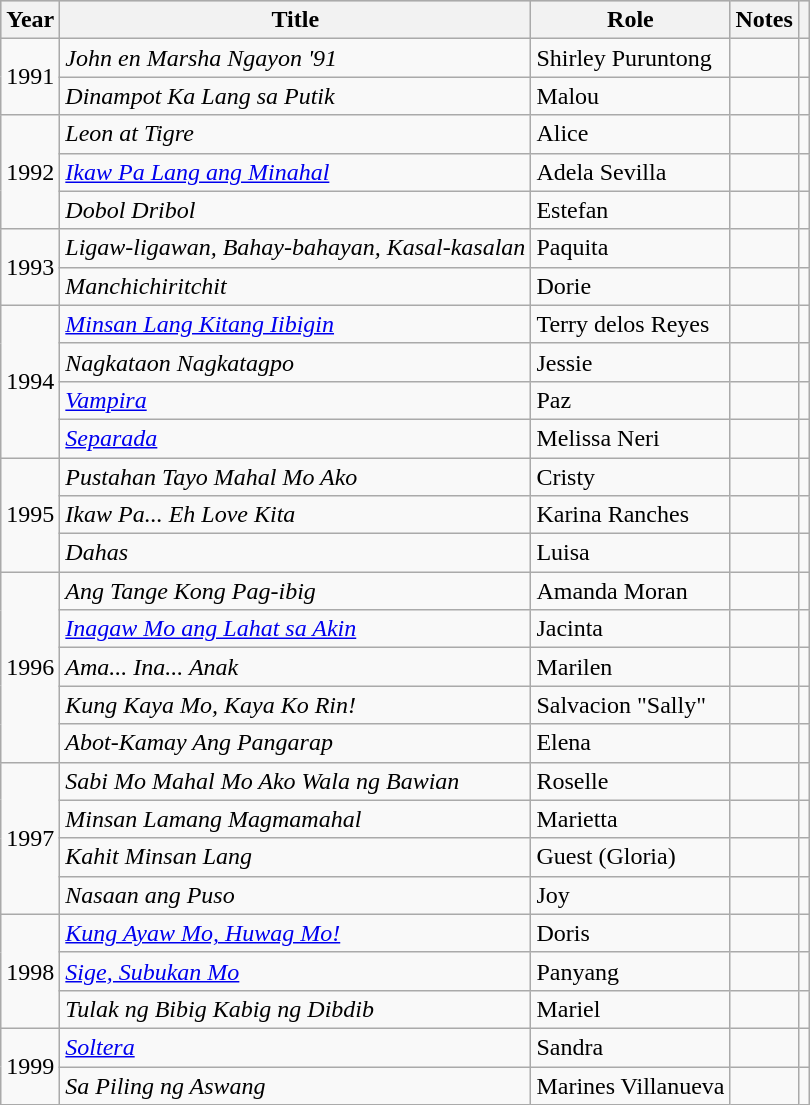<table class="wikitable sortable plainrowheaders">
<tr style="background:#ccc; text-align:center;">
<th scope="col">Year</th>
<th scope="col">Title</th>
<th scope="col">Role</th>
<th scope="col" class="unsortable">Notes</th>
<th scope="col" class="unsortable"></th>
</tr>
<tr>
<td rowspan="2">1991</td>
<td><em>John en Marsha Ngayon '91</em></td>
<td>Shirley Puruntong</td>
<td></td>
<td></td>
</tr>
<tr>
<td><em>Dinampot Ka Lang sa Putik</em></td>
<td>Malou</td>
<td></td>
<td></td>
</tr>
<tr>
<td rowspan="3">1992</td>
<td><em>Leon at Tigre</em></td>
<td>Alice</td>
<td></td>
<td></td>
</tr>
<tr>
<td><em><a href='#'>Ikaw Pa Lang ang Minahal</a></em></td>
<td>Adela Sevilla</td>
<td></td>
<td></td>
</tr>
<tr>
<td><em>Dobol Dribol</em></td>
<td>Estefan</td>
<td></td>
<td></td>
</tr>
<tr>
<td rowspan="2">1993</td>
<td><em>Ligaw-ligawan, Bahay-bahayan, Kasal-kasalan</em></td>
<td>Paquita</td>
<td></td>
<td></td>
</tr>
<tr>
<td><em>Manchichiritchit</em></td>
<td>Dorie</td>
<td></td>
<td></td>
</tr>
<tr>
<td rowspan="4">1994</td>
<td><em><a href='#'>Minsan Lang Kitang Iibigin</a></em></td>
<td>Terry delos Reyes</td>
<td></td>
<td></td>
</tr>
<tr>
<td><em>Nagkataon Nagkatagpo</em></td>
<td>Jessie</td>
<td></td>
<td></td>
</tr>
<tr>
<td><em><a href='#'>Vampira</a></em></td>
<td>Paz</td>
<td></td>
<td></td>
</tr>
<tr>
<td><em><a href='#'>Separada</a></em></td>
<td>Melissa Neri</td>
<td></td>
<td></td>
</tr>
<tr>
<td rowspan="3">1995</td>
<td><em>Pustahan Tayo Mahal Mo Ako</em></td>
<td>Cristy</td>
<td></td>
<td></td>
</tr>
<tr>
<td><em>Ikaw Pa... Eh Love Kita</em></td>
<td>Karina Ranches</td>
<td></td>
<td></td>
</tr>
<tr>
<td><em>Dahas</em></td>
<td>Luisa</td>
<td></td>
<td></td>
</tr>
<tr>
<td rowspan="5">1996</td>
<td><em>Ang Tange Kong Pag-ibig</em></td>
<td>Amanda Moran</td>
<td></td>
<td></td>
</tr>
<tr>
<td><em><a href='#'>Inagaw Mo ang Lahat sa Akin</a></em></td>
<td>Jacinta</td>
<td></td>
<td></td>
</tr>
<tr>
<td><em>Ama... Ina... Anak</em></td>
<td>Marilen</td>
<td></td>
<td></td>
</tr>
<tr>
<td><em>Kung Kaya Mo, Kaya Ko Rin!</em></td>
<td>Salvacion "Sally"</td>
<td></td>
<td></td>
</tr>
<tr>
<td><em>Abot-Kamay Ang Pangarap</em></td>
<td>Elena</td>
<td></td>
<td></td>
</tr>
<tr>
<td rowspan="4">1997</td>
<td><em>Sabi Mo Mahal Mo Ako Wala ng Bawian</em></td>
<td>Roselle</td>
<td></td>
<td></td>
</tr>
<tr>
<td><em>Minsan Lamang Magmamahal</em></td>
<td>Marietta</td>
<td></td>
<td></td>
</tr>
<tr>
<td><em>Kahit Minsan Lang</em></td>
<td>Guest (Gloria)</td>
<td></td>
<td></td>
</tr>
<tr>
<td><em>Nasaan ang Puso</em></td>
<td>Joy</td>
<td></td>
<td></td>
</tr>
<tr>
<td rowspan="3">1998</td>
<td><em><a href='#'>Kung Ayaw Mo, Huwag Mo!</a></em></td>
<td>Doris</td>
<td></td>
<td></td>
</tr>
<tr>
<td><em><a href='#'>Sige, Subukan Mo</a></em></td>
<td>Panyang</td>
<td></td>
<td></td>
</tr>
<tr>
<td><em>Tulak ng Bibig Kabig ng Dibdib</em></td>
<td>Mariel</td>
<td></td>
<td></td>
</tr>
<tr>
<td rowspan="2">1999</td>
<td><em><a href='#'>Soltera</a></em></td>
<td>Sandra</td>
<td></td>
<td></td>
</tr>
<tr>
<td><em>Sa Piling ng Aswang</em></td>
<td>Marines Villanueva</td>
<td></td>
<td></td>
</tr>
</table>
